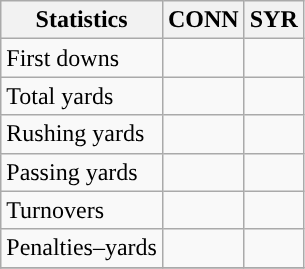<table class="wikitable" style="float: left;">
<tr>
<th>Statistics</th>
<th>CONN</th>
<th>SYR</th>
</tr>
<tr>
<td>First downs</td>
<td></td>
<td></td>
</tr>
<tr>
<td>Total yards</td>
<td></td>
<td></td>
</tr>
<tr>
<td>Rushing yards</td>
<td></td>
<td></td>
</tr>
<tr>
<td>Passing yards</td>
<td></td>
<td></td>
</tr>
<tr>
<td>Turnovers</td>
<td></td>
<td></td>
</tr>
<tr>
<td>Penalties–yards</td>
<td></td>
<td></td>
</tr>
<tr>
</tr>
</table>
